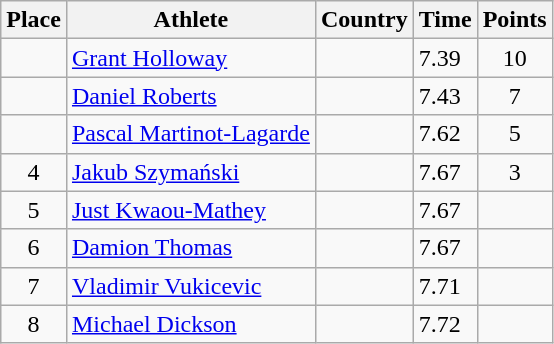<table class="wikitable">
<tr>
<th>Place</th>
<th>Athlete</th>
<th>Country</th>
<th>Time</th>
<th>Points</th>
</tr>
<tr>
<td align=center></td>
<td><a href='#'>Grant Holloway</a></td>
<td></td>
<td>7.39</td>
<td align=center>10</td>
</tr>
<tr>
<td align=center></td>
<td><a href='#'>Daniel Roberts</a></td>
<td></td>
<td>7.43</td>
<td align=center>7</td>
</tr>
<tr>
<td align=center></td>
<td><a href='#'>Pascal Martinot-Lagarde</a></td>
<td></td>
<td>7.62</td>
<td align=center>5</td>
</tr>
<tr>
<td align=center>4</td>
<td><a href='#'>Jakub Szymański</a></td>
<td></td>
<td>7.67</td>
<td align=center>3</td>
</tr>
<tr>
<td align=center>5</td>
<td><a href='#'>Just Kwaou-Mathey</a></td>
<td></td>
<td>7.67</td>
<td align=center></td>
</tr>
<tr>
<td align=center>6</td>
<td><a href='#'>Damion Thomas</a></td>
<td></td>
<td>7.67</td>
<td align=center></td>
</tr>
<tr>
<td align=center>7</td>
<td><a href='#'>Vladimir Vukicevic</a></td>
<td></td>
<td>7.71</td>
<td align=center></td>
</tr>
<tr>
<td align=center>8</td>
<td><a href='#'>Michael Dickson</a></td>
<td></td>
<td>7.72</td>
<td align=center></td>
</tr>
</table>
